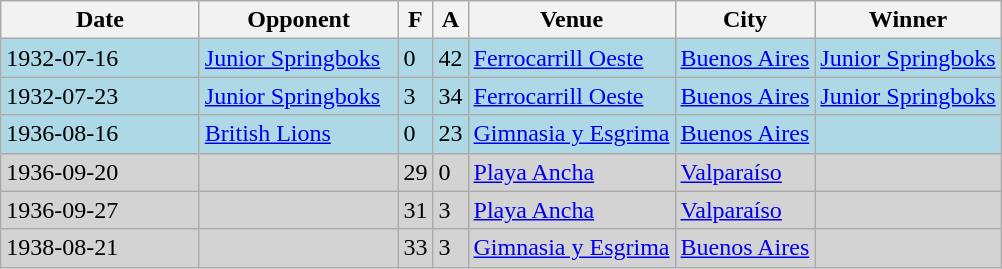<table class="wikitable sortable">
<tr>
<th width="125">Date</th>
<th width="125">Opponent</th>
<th>F</th>
<th>A</th>
<th>Venue</th>
<th>City</th>
<th>Winner</th>
</tr>
<tr bgcolor="lightblue">
<td>1932-07-16</td>
<td><a href='#'>Junior Springboks</a></td>
<td>0</td>
<td>42</td>
<td><a href='#'>Ferrocarrill Oeste</a></td>
<td><a href='#'>Buenos Aires</a></td>
<td> <a href='#'>Junior Springboks</a></td>
</tr>
<tr bgcolor="lightblue">
<td>1932-07-23</td>
<td><a href='#'>Junior Springboks</a></td>
<td>3</td>
<td>34</td>
<td><a href='#'>Ferrocarrill Oeste</a></td>
<td><a href='#'>Buenos Aires</a></td>
<td> <a href='#'>Junior Springboks</a></td>
</tr>
<tr bgcolor="lightblue">
<td>1936-08-16</td>
<td><a href='#'>British Lions</a></td>
<td>0</td>
<td>23</td>
<td><a href='#'>Gimnasia y Esgrima</a></td>
<td><a href='#'>Buenos Aires</a></td>
<td></td>
</tr>
<tr bgcolor="lightgrey">
<td>1936-09-20</td>
<td></td>
<td>29</td>
<td>0</td>
<td><a href='#'>Playa Ancha</a></td>
<td><a href='#'>Valparaíso</a></td>
<td></td>
</tr>
<tr bgcolor="lightgrey">
<td>1936-09-27</td>
<td></td>
<td>31</td>
<td>3</td>
<td><a href='#'>Playa Ancha</a></td>
<td><a href='#'>Valparaíso</a></td>
<td></td>
</tr>
<tr bgcolor="lightgrey">
<td>1938-08-21</td>
<td></td>
<td>33</td>
<td>3</td>
<td><a href='#'>Gimnasia y Esgrima</a></td>
<td><a href='#'>Buenos Aires</a></td>
<td></td>
</tr>
</table>
